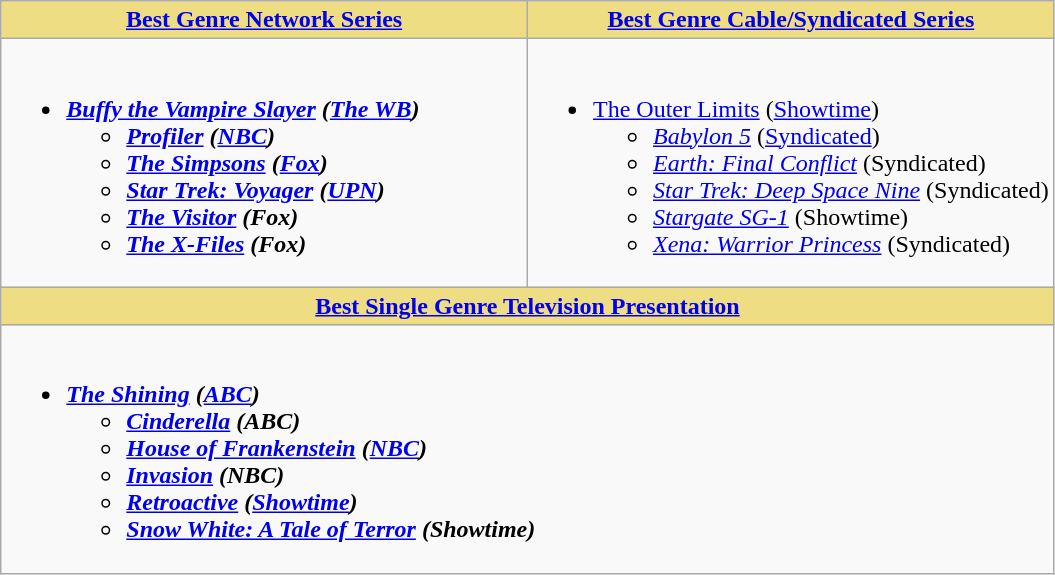<table class=wikitable>
<tr>
<th style="background:#EEDD82; width:50%"><a href='#'>Best Genre Network Series</a></th>
<th style="background:#EEDD82; width:50%"><a href='#'>Best Genre Cable/Syndicated Series</a></th>
</tr>
<tr>
<td valign="top"><br><ul><li><strong><em><a href='#'>Buffy the Vampire Slayer</a><em> (<a href='#'>The WB</a>)<strong><ul><li></em><a href='#'>Profiler</a><em> (<a href='#'>NBC</a>)</li><li></em><a href='#'>The Simpsons</a><em> (<a href='#'>Fox</a>)</li><li></em><a href='#'>Star Trek: Voyager</a><em> (<a href='#'>UPN</a>)</li><li></em><a href='#'>The Visitor</a><em> (Fox)</li><li></em><a href='#'>The X-Files</a><em> (Fox)</li></ul></li></ul></td>
<td valign="top"><br><ul><li></em></strong><a href='#'>The Outer Limits</a></em> (<a href='#'>Showtime</a>)</strong><ul><li><em><a href='#'>Babylon 5</a></em> (<a href='#'>Syndicated</a>)</li><li><em><a href='#'>Earth: Final Conflict</a></em> (Syndicated)</li><li><em><a href='#'>Star Trek: Deep Space Nine</a></em> (Syndicated)</li><li><em><a href='#'>Stargate SG-1</a></em> (Showtime)</li><li><em><a href='#'>Xena: Warrior Princess</a></em> (Syndicated)</li></ul></li></ul></td>
</tr>
<tr>
<th colspan="2" style="background:#EEDD82; width:50%"><a href='#'>Best Single Genre Television Presentation</a></th>
</tr>
<tr>
<td colspan="2" valign="top"><br><ul><li><strong><em><a href='#'>The Shining</a><em> (<a href='#'>ABC</a>)<strong><ul><li></em><a href='#'>Cinderella</a><em> (ABC)</li><li></em><a href='#'>House of Frankenstein</a><em> (<a href='#'>NBC</a>)</li><li></em><a href='#'>Invasion</a><em> (NBC)</li><li></em><a href='#'>Retroactive</a><em> (<a href='#'>Showtime</a>)</li><li></em><a href='#'>Snow White: A Tale of Terror</a><em> (Showtime)</li></ul></li></ul></td>
</tr>
</table>
